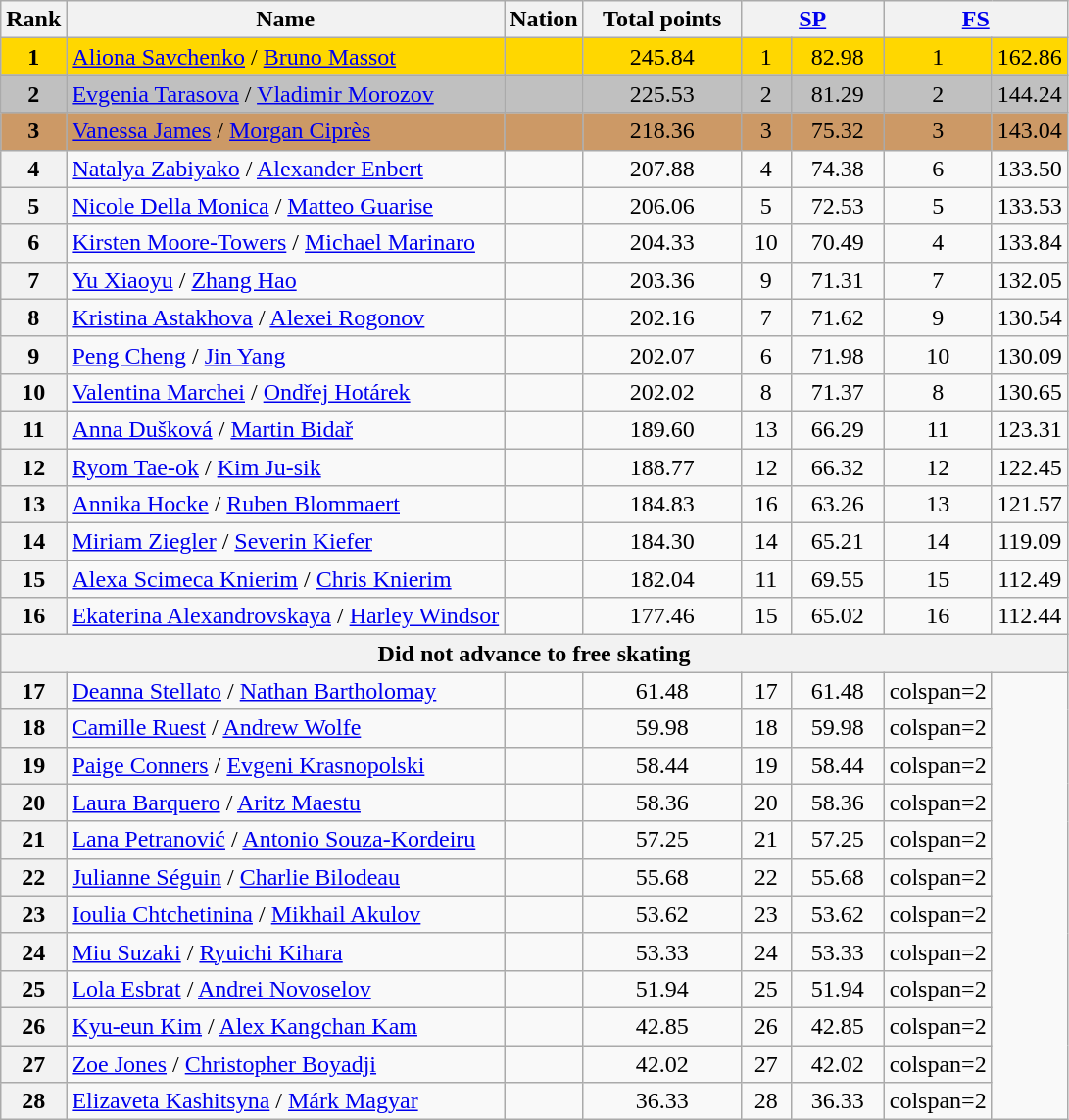<table class="wikitable sortable">
<tr>
<th>Rank</th>
<th>Name</th>
<th>Nation</th>
<th width="100px">Total points</th>
<th colspan="2" width="90px"><a href='#'>SP</a></th>
<th colspan="2" width="90px"><a href='#'>FS</a></th>
</tr>
<tr bgcolor="gold">
<td align="center" bgcolor="gold"><strong>1</strong></td>
<td><a href='#'>Aliona Savchenko</a> / <a href='#'>Bruno Massot</a></td>
<td></td>
<td align="center">245.84</td>
<td align="center">1</td>
<td align="center">82.98</td>
<td align="center">1</td>
<td align="center">162.86</td>
</tr>
<tr bgcolor="silver">
<td align="center" bgcolor="silver"><strong>2</strong></td>
<td><a href='#'>Evgenia Tarasova</a> / <a href='#'>Vladimir Morozov</a></td>
<td></td>
<td align="center">225.53</td>
<td align="center">2</td>
<td align="center">81.29</td>
<td align="center">2</td>
<td align="center">144.24</td>
</tr>
<tr bgcolor="#cc9966">
<td align="center" bgcolor="#cc9966"><strong>3</strong></td>
<td><a href='#'>Vanessa James</a> / <a href='#'>Morgan Ciprès</a></td>
<td></td>
<td align="center">218.36</td>
<td align="center">3</td>
<td align="center">75.32</td>
<td align="center">3</td>
<td align="center">143.04</td>
</tr>
<tr>
<th>4</th>
<td><a href='#'>Natalya Zabiyako</a> / <a href='#'>Alexander Enbert</a></td>
<td></td>
<td align="center">207.88</td>
<td align="center">4</td>
<td align="center">74.38</td>
<td align="center">6</td>
<td align="center">133.50</td>
</tr>
<tr>
<th>5</th>
<td><a href='#'>Nicole Della Monica</a> / <a href='#'>Matteo Guarise</a></td>
<td></td>
<td align="center">206.06</td>
<td align="center">5</td>
<td align="center">72.53</td>
<td align="center">5</td>
<td align="center">133.53</td>
</tr>
<tr>
<th>6</th>
<td><a href='#'>Kirsten Moore-Towers</a> / <a href='#'>Michael Marinaro</a></td>
<td></td>
<td align="center">204.33</td>
<td align="center">10</td>
<td align="center">70.49</td>
<td align="center">4</td>
<td align="center">133.84</td>
</tr>
<tr>
<th>7</th>
<td><a href='#'>Yu Xiaoyu</a> / <a href='#'>Zhang Hao</a></td>
<td></td>
<td align="center">203.36</td>
<td align="center">9</td>
<td align="center">71.31</td>
<td align="center">7</td>
<td align="center">132.05</td>
</tr>
<tr>
<th>8</th>
<td><a href='#'>Kristina Astakhova</a> / <a href='#'>Alexei Rogonov</a></td>
<td></td>
<td align="center">202.16</td>
<td align="center">7</td>
<td align="center">71.62</td>
<td align="center">9</td>
<td align="center">130.54</td>
</tr>
<tr>
<th>9</th>
<td><a href='#'>Peng Cheng</a> / <a href='#'>Jin Yang</a></td>
<td></td>
<td align="center">202.07</td>
<td align="center">6</td>
<td align="center">71.98</td>
<td align="center">10</td>
<td align="center">130.09</td>
</tr>
<tr>
<th>10</th>
<td><a href='#'>Valentina Marchei</a> / <a href='#'>Ondřej Hotárek</a></td>
<td></td>
<td align="center">202.02</td>
<td align="center">8</td>
<td align="center">71.37</td>
<td align="center">8</td>
<td align="center">130.65</td>
</tr>
<tr>
<th>11</th>
<td><a href='#'>Anna Dušková</a> / <a href='#'>Martin Bidař</a></td>
<td></td>
<td align="center">189.60</td>
<td align="center">13</td>
<td align="center">66.29</td>
<td align="center">11</td>
<td align="center">123.31</td>
</tr>
<tr>
<th>12</th>
<td><a href='#'>Ryom Tae-ok</a> / <a href='#'>Kim Ju-sik</a></td>
<td></td>
<td align="center">188.77</td>
<td align="center">12</td>
<td align="center">66.32</td>
<td align="center">12</td>
<td align="center">122.45</td>
</tr>
<tr>
<th>13</th>
<td><a href='#'>Annika Hocke</a> / <a href='#'>Ruben Blommaert</a></td>
<td></td>
<td align="center">184.83</td>
<td align="center">16</td>
<td align="center">63.26</td>
<td align="center">13</td>
<td align="center">121.57</td>
</tr>
<tr>
<th>14</th>
<td><a href='#'>Miriam Ziegler</a> / <a href='#'>Severin Kiefer</a></td>
<td></td>
<td align="center">184.30</td>
<td align="center">14</td>
<td align="center">65.21</td>
<td align="center">14</td>
<td align="center">119.09</td>
</tr>
<tr>
<th>15</th>
<td><a href='#'>Alexa Scimeca Knierim</a> / <a href='#'>Chris Knierim</a></td>
<td></td>
<td align="center">182.04</td>
<td align="center">11</td>
<td align="center">69.55</td>
<td align="center">15</td>
<td align="center">112.49</td>
</tr>
<tr>
<th>16</th>
<td><a href='#'>Ekaterina Alexandrovskaya</a> / <a href='#'>Harley Windsor</a></td>
<td></td>
<td align="center">177.46</td>
<td align="center">15</td>
<td align="center">65.02</td>
<td align="center">16</td>
<td align="center">112.44</td>
</tr>
<tr>
<th colspan=8>Did not advance to free skating</th>
</tr>
<tr>
<th>17</th>
<td><a href='#'>Deanna Stellato</a> / <a href='#'>Nathan Bartholomay</a></td>
<td></td>
<td align="center">61.48</td>
<td align="center">17</td>
<td align="center">61.48</td>
<td>colspan=2 </td>
</tr>
<tr>
<th>18</th>
<td><a href='#'>Camille Ruest</a> / <a href='#'>Andrew Wolfe</a></td>
<td></td>
<td align="center">59.98</td>
<td align="center">18</td>
<td align="center">59.98</td>
<td>colspan=2 </td>
</tr>
<tr>
<th>19</th>
<td><a href='#'>Paige Conners</a> / <a href='#'>Evgeni Krasnopolski</a></td>
<td></td>
<td align="center">58.44</td>
<td align="center">19</td>
<td align="center">58.44</td>
<td>colspan=2 </td>
</tr>
<tr>
<th>20</th>
<td><a href='#'>Laura Barquero</a> / <a href='#'>Aritz Maestu</a></td>
<td></td>
<td align="center">58.36</td>
<td align="center">20</td>
<td align="center">58.36</td>
<td>colspan=2 </td>
</tr>
<tr>
<th>21</th>
<td><a href='#'>Lana Petranović</a> / <a href='#'>Antonio Souza-Kordeiru</a></td>
<td></td>
<td align="center">57.25</td>
<td align="center">21</td>
<td align="center">57.25</td>
<td>colspan=2 </td>
</tr>
<tr>
<th>22</th>
<td><a href='#'>Julianne Séguin</a> / <a href='#'>Charlie Bilodeau</a></td>
<td></td>
<td align="center">55.68</td>
<td align="center">22</td>
<td align="center">55.68</td>
<td>colspan=2 </td>
</tr>
<tr>
<th>23</th>
<td><a href='#'>Ioulia Chtchetinina</a> / <a href='#'>Mikhail Akulov</a></td>
<td></td>
<td align="center">53.62</td>
<td align="center">23</td>
<td align="center">53.62</td>
<td>colspan=2 </td>
</tr>
<tr>
<th>24</th>
<td><a href='#'>Miu Suzaki</a> / <a href='#'>Ryuichi Kihara</a></td>
<td></td>
<td align="center">53.33</td>
<td align="center">24</td>
<td align="center">53.33</td>
<td>colspan=2 </td>
</tr>
<tr>
<th>25</th>
<td><a href='#'>Lola Esbrat</a> / <a href='#'>Andrei Novoselov</a></td>
<td></td>
<td align="center">51.94</td>
<td align="center">25</td>
<td align="center">51.94</td>
<td>colspan=2 </td>
</tr>
<tr>
<th>26</th>
<td><a href='#'>Kyu-eun Kim</a> / <a href='#'>Alex Kangchan Kam</a></td>
<td></td>
<td align="center">42.85</td>
<td align="center">26</td>
<td align="center">42.85</td>
<td>colspan=2 </td>
</tr>
<tr>
<th>27</th>
<td><a href='#'>Zoe Jones</a> / <a href='#'>Christopher Boyadji</a></td>
<td></td>
<td align="center">42.02</td>
<td align="center">27</td>
<td align="center">42.02</td>
<td>colspan=2 </td>
</tr>
<tr>
<th>28</th>
<td><a href='#'>Elizaveta Kashitsyna</a> / <a href='#'>Márk Magyar</a></td>
<td></td>
<td align="center">36.33</td>
<td align="center">28</td>
<td align="center">36.33</td>
<td>colspan=2 </td>
</tr>
</table>
